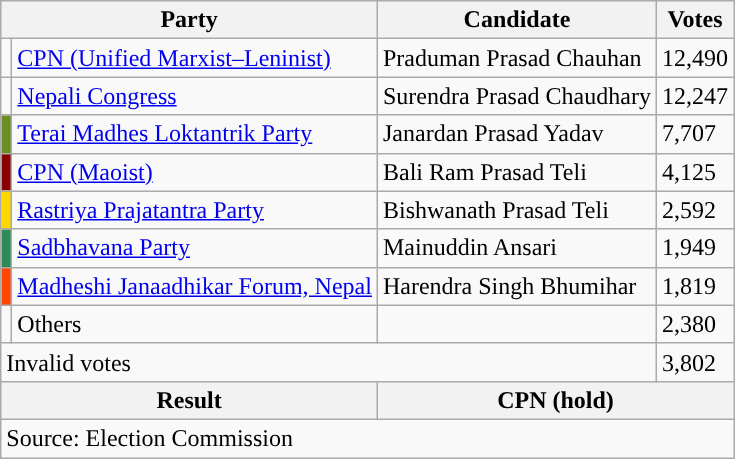<table class="wikitable">
<tr>
<th colspan="2">Party</th>
<th>Candidate</th>
<th>Votes</th>
</tr>
<tr>
<td style="background-color:"></td>
<td><a href='#'>CPN (Unified Marxist–Leninist)</a></td>
<td>Praduman Prasad Chauhan</td>
<td>12,490</td>
</tr>
<tr>
<td style="background-color:"></td>
<td><a href='#'>Nepali Congress</a></td>
<td>Surendra Prasad Chaudhary</td>
<td>12,247</td>
</tr>
<tr>
<td style="background-color:olivedrab"></td>
<td><a href='#'>Terai Madhes Loktantrik Party</a></td>
<td>Janardan Prasad Yadav</td>
<td>7,707</td>
</tr>
<tr>
<td style="background-color:darkred"></td>
<td><a href='#'>CPN (Maoist)</a></td>
<td>Bali Ram Prasad Teli</td>
<td>4,125</td>
</tr>
<tr>
<td style="background-color:gold"></td>
<td><a href='#'>Rastriya Prajatantra Party</a></td>
<td>Bishwanath Prasad Teli</td>
<td>2,592</td>
</tr>
<tr>
<td style="background-color:seagreen"></td>
<td><a href='#'>Sadbhavana Party</a></td>
<td>Mainuddin Ansari</td>
<td>1,949</td>
</tr>
<tr>
<td style="background-color:orangered"></td>
<td><a href='#'>Madheshi Janaadhikar Forum, Nepal</a></td>
<td>Harendra Singh Bhumihar</td>
<td>1,819</td>
</tr>
<tr>
<td></td>
<td>Others</td>
<td></td>
<td>2,380</td>
</tr>
<tr>
<td colspan="3">Invalid votes</td>
<td>3,802</td>
</tr>
<tr>
<th colspan="2">Result</th>
<th colspan="2">CPN (hold)</th>
</tr>
<tr>
<td colspan="4">Source: Election Commission</td>
</tr>
</table>
